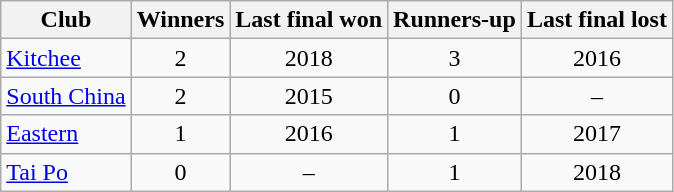<table class="wikitable sortable" style="text-align: center;">
<tr>
<th>Club</th>
<th>Winners</th>
<th>Last final won</th>
<th>Runners-up</th>
<th>Last final lost</th>
</tr>
<tr>
<td align=left><a href='#'>Kitchee</a></td>
<td>2</td>
<td>2018</td>
<td>3</td>
<td>2016</td>
</tr>
<tr>
<td align=left><a href='#'>South China</a></td>
<td>2</td>
<td>2015</td>
<td>0</td>
<td>–</td>
</tr>
<tr>
<td align=left><a href='#'>Eastern</a></td>
<td>1</td>
<td>2016</td>
<td>1</td>
<td>2017</td>
</tr>
<tr>
<td align=left><a href='#'>Tai Po</a></td>
<td>0</td>
<td>–</td>
<td>1</td>
<td>2018</td>
</tr>
</table>
